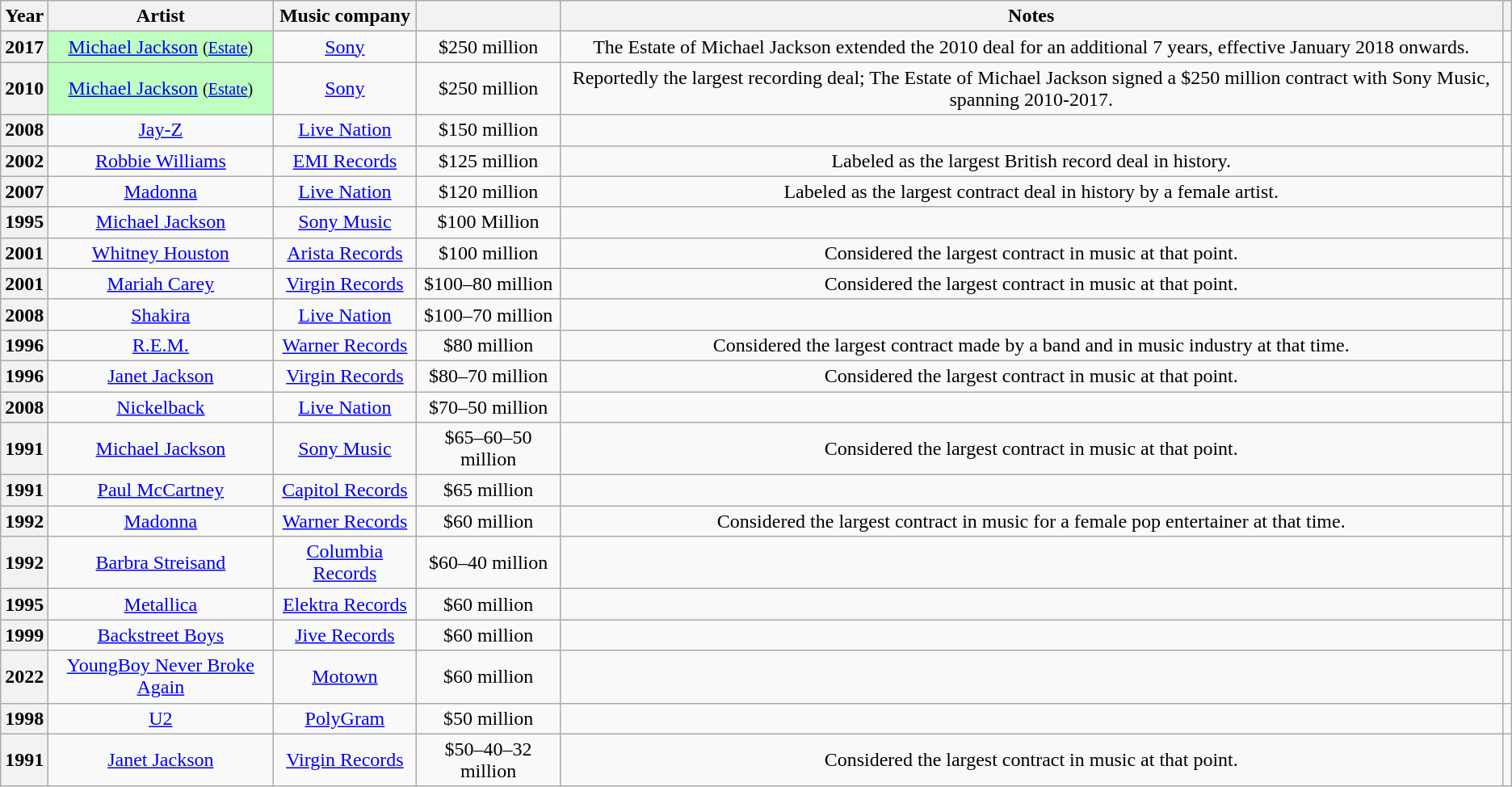<table class="wikitable sortable plainrowheaders" style="text-align:center;">
<tr>
<th class="unsortable">Year</th>
<th>Artist</th>
<th>Music company</th>
<th></th>
<th>Notes</th>
<th class="unsortable"></th>
</tr>
<tr>
<th scope="row" style="text-align:center;">2017</th>
<td style="text-align:center; background:#BFFFC0;"><a href='#'>Michael Jackson</a> <small>(<a href='#'>Estate</a>)</small></td>
<td><a href='#'>Sony</a></td>
<td>$250 million</td>
<td>The Estate of Michael Jackson extended the 2010 deal for an additional 7 years, effective January 2018 onwards.</td>
<td></td>
</tr>
<tr>
<th scope="row" style="text-align:center;">2010</th>
<td style="text-align:center; background:#BFFFC0;"><a href='#'>Michael Jackson</a> <small>(<a href='#'>Estate</a>)</small></td>
<td><a href='#'>Sony</a></td>
<td>$250 million</td>
<td>Reportedly the largest recording deal; The Estate of Michael Jackson signed a $250 million contract with Sony Music, spanning 2010-2017.</td>
<td></td>
</tr>
<tr>
<th scope="row" style="text-align:center;">2008</th>
<td><a href='#'>Jay-Z</a></td>
<td><a href='#'>Live Nation</a></td>
<td>$150 million</td>
<td></td>
<td></td>
</tr>
<tr>
<th scope="row" style="text-align:center;">2002</th>
<td><a href='#'>Robbie Williams</a></td>
<td><a href='#'>EMI Records</a></td>
<td>$125 million</td>
<td>Labeled as the largest British record deal in history.</td>
<td></td>
</tr>
<tr>
<th scope="row" style="text-align:center;">2007</th>
<td><a href='#'>Madonna</a></td>
<td><a href='#'>Live Nation</a></td>
<td>$120 million</td>
<td>Labeled as the largest contract deal in history by a female artist.</td>
<td></td>
</tr>
<tr>
<th scope="row" style="text-align:center;">1995</th>
<td><a href='#'>Michael Jackson</a></td>
<td><a href='#'>Sony Music</a></td>
<td>$100 Million</td>
<td></td>
<td></td>
</tr>
<tr>
<th scope="row" style="text-align:center;">2001</th>
<td><a href='#'>Whitney Houston</a></td>
<td><a href='#'>Arista Records</a></td>
<td>$100 million</td>
<td>Considered the largest contract in music at that point.</td>
<td></td>
</tr>
<tr>
<th scope="row" style="text-align:center;">2001</th>
<td><a href='#'>Mariah Carey</a></td>
<td><a href='#'>Virgin Records</a></td>
<td>$100–80 million</td>
<td>Considered the largest contract in music at that point.</td>
<td></td>
</tr>
<tr>
<th scope="row" style="text-align:center;">2008</th>
<td><a href='#'>Shakira</a></td>
<td><a href='#'>Live Nation</a></td>
<td>$100–70 million</td>
<td></td>
<td></td>
</tr>
<tr>
<th scope="row" style="text-align:center;">1996</th>
<td><a href='#'>R.E.M.</a></td>
<td><a href='#'>Warner Records</a></td>
<td>$80 million</td>
<td>Considered the largest contract made by a band and in music industry at that time.</td>
<td></td>
</tr>
<tr>
<th scope="row" style="text-align:center;">1996</th>
<td><a href='#'>Janet Jackson</a></td>
<td><a href='#'>Virgin Records</a></td>
<td>$80–70 million</td>
<td>Considered the largest contract in music at that point.</td>
<td></td>
</tr>
<tr>
<th scope="row" style="text-align:center;">2008</th>
<td><a href='#'>Nickelback</a></td>
<td><a href='#'>Live Nation</a></td>
<td>$70–50 million</td>
<td></td>
<td></td>
</tr>
<tr>
<th scope="row" style="text-align:center;">1991</th>
<td><a href='#'>Michael Jackson</a></td>
<td><a href='#'>Sony Music</a></td>
<td>$65–60–50 million</td>
<td>Considered the largest contract in music at that point.</td>
<td></td>
</tr>
<tr>
<th scope="row" style="text-align:center;">1991</th>
<td><a href='#'>Paul McCartney</a></td>
<td><a href='#'>Capitol Records</a></td>
<td>$65 million</td>
<td></td>
<td></td>
</tr>
<tr>
<th scope="row" style="text-align:center;">1992</th>
<td><a href='#'>Madonna</a></td>
<td><a href='#'>Warner Records</a></td>
<td>$60 million</td>
<td>Considered the largest contract in music for a female pop entertainer at that time.</td>
<td></td>
</tr>
<tr>
<th scope="row" style="text-align:center;">1992</th>
<td><a href='#'>Barbra Streisand</a></td>
<td><a href='#'>Columbia Records</a></td>
<td>$60–40 million</td>
<td></td>
<td></td>
</tr>
<tr>
<th scope="row" style="text-align:center;">1995</th>
<td><a href='#'>Metallica</a></td>
<td><a href='#'>Elektra Records</a></td>
<td>$60 million</td>
<td></td>
<td></td>
</tr>
<tr>
<th scope="row" style="text-align:center;">1999</th>
<td><a href='#'>Backstreet Boys</a></td>
<td><a href='#'>Jive Records</a></td>
<td>$60 million</td>
<td></td>
<td></td>
</tr>
<tr>
<th scope="row" style="text-align:center;">2022</th>
<td><a href='#'>YoungBoy Never Broke Again</a></td>
<td><a href='#'>Motown</a></td>
<td>$60 million</td>
<td></td>
<td></td>
</tr>
<tr>
<th scope="row" style="text-align:center;">1998</th>
<td><a href='#'>U2</a></td>
<td><a href='#'>PolyGram</a></td>
<td>$50 million</td>
<td></td>
<td></td>
</tr>
<tr>
<th scope="row" style="text-align:center;">1991</th>
<td><a href='#'>Janet Jackson</a></td>
<td><a href='#'>Virgin Records</a></td>
<td>$50–40–32 million</td>
<td>Considered the largest contract in music at that point.</td>
<td></td>
</tr>
</table>
